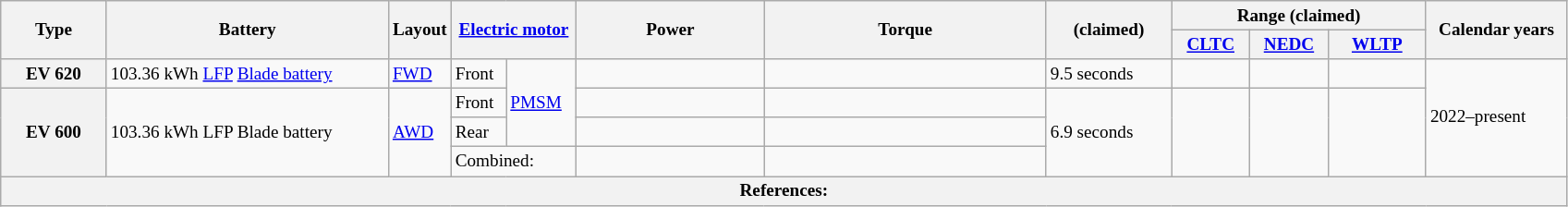<table class="wikitable" style="text-align:left; font-size:80%; width=">
<tr>
<th rowspan="2">Type</th>
<th rowspan="2" width="18%">Battery</th>
<th rowspan="2" width="4%">Layout</th>
<th colspan="2" rowspan="2" width="8%"><a href='#'>Electric motor</a></th>
<th rowspan="2" width="12%">Power</th>
<th rowspan="2" width="18%">Torque</th>
<th rowspan="2" width="8%"> (claimed)</th>
<th colspan="3">Range (claimed)</th>
<th rowspan="2" width="9%">Calendar years</th>
</tr>
<tr>
<th width="5%"><a href='#'>CLTC</a></th>
<th width="5%"><a href='#'>NEDC</a></th>
<th><a href='#'>WLTP</a></th>
</tr>
<tr>
<th>EV 620</th>
<td>103.36 kWh <a href='#'>LFP</a> <a href='#'>Blade battery</a></td>
<td><a href='#'>FWD</a></td>
<td>Front</td>
<td rowspan="3"><a href='#'>PMSM</a></td>
<td></td>
<td></td>
<td>9.5 seconds</td>
<td></td>
<td></td>
<td></td>
<td rowspan="4">2022–present</td>
</tr>
<tr>
<th rowspan="3">EV 600</th>
<td rowspan="3">103.36 kWh LFP Blade battery</td>
<td rowspan="3"><a href='#'>AWD</a></td>
<td>Front</td>
<td></td>
<td></td>
<td rowspan="3">6.9 seconds</td>
<td rowspan="3"></td>
<td rowspan="3"></td>
<td rowspan="3"></td>
</tr>
<tr>
<td>Rear</td>
<td></td>
<td></td>
</tr>
<tr>
<td colspan="2">Combined:</td>
<td></td>
<td></td>
</tr>
<tr>
<th colspan="12">References: </th>
</tr>
</table>
